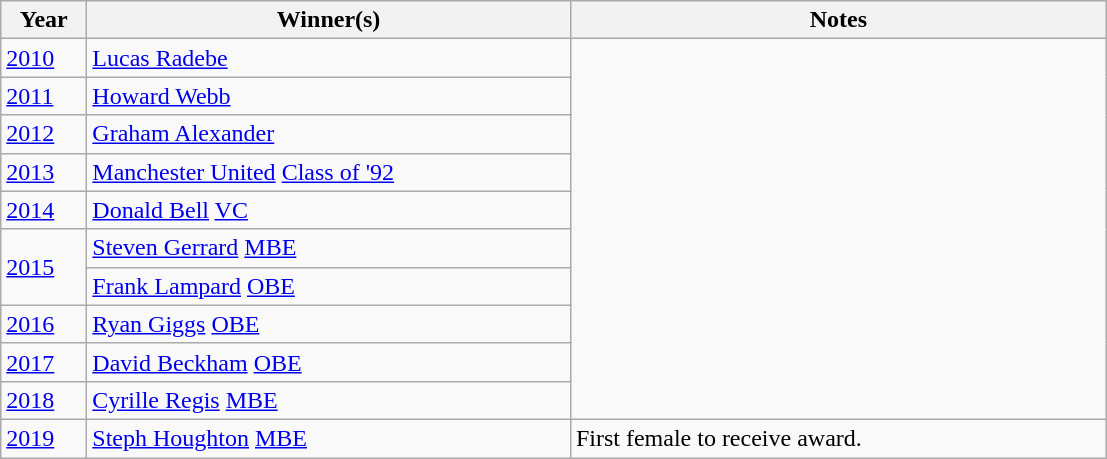<table class="wikitable">
<tr>
<th>Year</th>
<th>Winner(s)</th>
<th width="350px">Notes</th>
</tr>
<tr>
<td width="50px"><a href='#'>2010</a></td>
<td width="315px"> <a href='#'>Lucas Radebe</a></td>
</tr>
<tr>
<td width="50px"><a href='#'>2011</a></td>
<td width"315px"> <a href='#'>Howard Webb</a></td>
</tr>
<tr>
<td width="50px"><a href='#'>2012</a></td>
<td width"315px"> <a href='#'>Graham Alexander</a></td>
</tr>
<tr>
<td width="50px"><a href='#'>2013</a></td>
<td width"315px"><a href='#'>Manchester United</a> <a href='#'>Class of '92</a></td>
</tr>
<tr>
<td width="50px"><a href='#'>2014</a></td>
<td width"315px"> <a href='#'>Donald Bell</a> <a href='#'>VC</a></td>
</tr>
<tr>
<td width="50px" rowspan=2><a href='#'>2015</a></td>
<td width"315px"> <a href='#'>Steven Gerrard</a> <a href='#'>MBE</a></td>
</tr>
<tr>
<td> <a href='#'>Frank Lampard</a> <a href='#'>OBE</a></td>
</tr>
<tr>
<td width="50px"><a href='#'>2016</a></td>
<td width"315px"> <a href='#'>Ryan Giggs</a> <a href='#'>OBE</a></td>
</tr>
<tr>
<td width="50px"><a href='#'>2017</a></td>
<td width"315px"> <a href='#'>David Beckham</a> <a href='#'>OBE</a></td>
</tr>
<tr>
<td><a href='#'>2018</a></td>
<td> <a href='#'>Cyrille Regis</a> <a href='#'>MBE</a></td>
</tr>
<tr>
<td><a href='#'>2019</a></td>
<td> <a href='#'>Steph Houghton</a> <a href='#'>MBE</a></td>
<td>First female to receive award.</td>
</tr>
</table>
